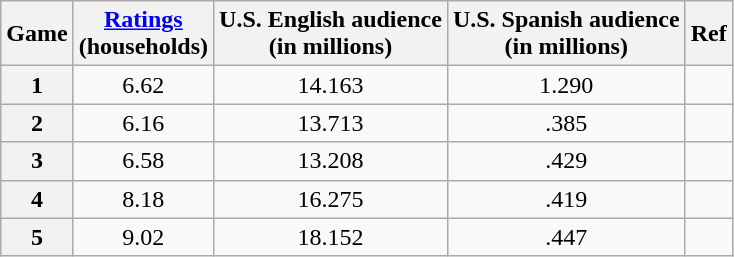<table class="wikitable sortable plainrowheaders" style="text-align:center;">
<tr>
<th scope="col">Game</th>
<th scope="col"><a href='#'>Ratings</a><br>(households)</th>
<th scope="col">U.S. English audience<br>(in millions)</th>
<th scope="col">U.S. Spanish audience<br>(in millions)</th>
<th scope="col" class=unsortable>Ref</th>
</tr>
<tr>
<th scope="row" style="text-align:center;">1</th>
<td>6.62</td>
<td>14.163</td>
<td>1.290</td>
<td></td>
</tr>
<tr>
<th scope="row" style="text-align:center;">2</th>
<td>6.16</td>
<td>13.713</td>
<td>.385</td>
<td></td>
</tr>
<tr>
<th scope="row" style="text-align:center;">3</th>
<td>6.58</td>
<td>13.208</td>
<td>.429</td>
<td></td>
</tr>
<tr>
<th scope="row" style="text-align:center;">4</th>
<td>8.18</td>
<td>16.275</td>
<td>.419</td>
<td></td>
</tr>
<tr>
<th scope="row" style="text-align:center;">5</th>
<td>9.02</td>
<td>18.152</td>
<td>.447</td>
<td></td>
</tr>
</table>
